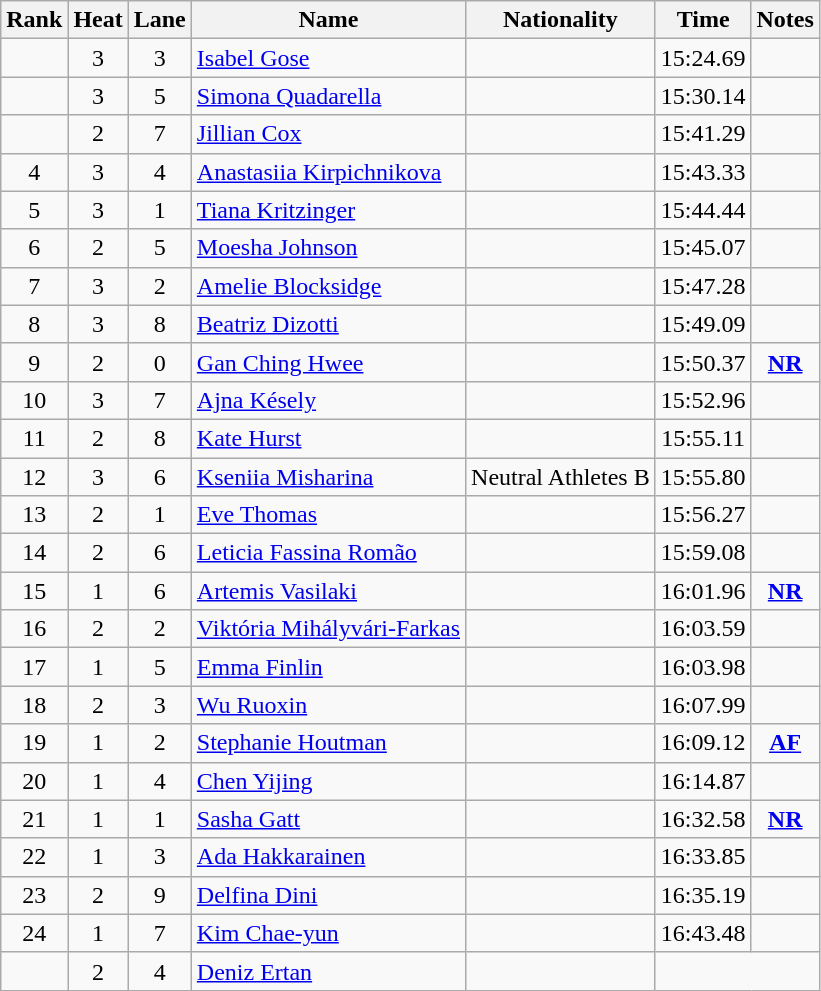<table class="wikitable sortable" style="text-align:center">
<tr>
<th>Rank</th>
<th>Heat</th>
<th>Lane</th>
<th>Name</th>
<th>Nationality</th>
<th>Time</th>
<th>Notes</th>
</tr>
<tr>
<td></td>
<td>3</td>
<td>3</td>
<td align=left><a href='#'>Isabel Gose</a></td>
<td align=left></td>
<td>15:24.69</td>
<td></td>
</tr>
<tr>
<td></td>
<td>3</td>
<td>5</td>
<td align=left><a href='#'>Simona Quadarella</a></td>
<td align=left></td>
<td>15:30.14</td>
<td></td>
</tr>
<tr>
<td></td>
<td>2</td>
<td>7</td>
<td align=left><a href='#'>Jillian Cox</a></td>
<td align=left></td>
<td>15:41.29</td>
<td></td>
</tr>
<tr>
<td>4</td>
<td>3</td>
<td>4</td>
<td align=left><a href='#'>Anastasiia Kirpichnikova</a></td>
<td align=left></td>
<td>15:43.33</td>
<td></td>
</tr>
<tr>
<td>5</td>
<td>3</td>
<td>1</td>
<td align=left><a href='#'>Tiana Kritzinger</a></td>
<td align=left></td>
<td>15:44.44</td>
<td></td>
</tr>
<tr>
<td>6</td>
<td>2</td>
<td>5</td>
<td align=left><a href='#'>Moesha Johnson</a></td>
<td align=left></td>
<td>15:45.07</td>
<td></td>
</tr>
<tr>
<td>7</td>
<td>3</td>
<td>2</td>
<td align=left><a href='#'>Amelie Blocksidge</a></td>
<td align=left></td>
<td>15:47.28</td>
<td></td>
</tr>
<tr>
<td>8</td>
<td>3</td>
<td>8</td>
<td align=left><a href='#'>Beatriz Dizotti</a></td>
<td align=left></td>
<td>15:49.09</td>
<td></td>
</tr>
<tr>
<td>9</td>
<td>2</td>
<td>0</td>
<td align=left><a href='#'>Gan Ching Hwee</a></td>
<td align=left></td>
<td>15:50.37</td>
<td><strong><a href='#'>NR</a></strong></td>
</tr>
<tr>
<td>10</td>
<td>3</td>
<td>7</td>
<td align=left><a href='#'>Ajna Késely</a></td>
<td align=left></td>
<td>15:52.96</td>
<td></td>
</tr>
<tr>
<td>11</td>
<td>2</td>
<td>8</td>
<td align=left><a href='#'>Kate Hurst</a></td>
<td align=left></td>
<td>15:55.11</td>
<td></td>
</tr>
<tr>
<td>12</td>
<td>3</td>
<td>6</td>
<td align=left><a href='#'>Kseniia Misharina</a></td>
<td align=left> Neutral Athletes B</td>
<td>15:55.80</td>
<td></td>
</tr>
<tr>
<td>13</td>
<td>2</td>
<td>1</td>
<td align=left><a href='#'>Eve Thomas</a></td>
<td align=left></td>
<td>15:56.27</td>
<td></td>
</tr>
<tr>
<td>14</td>
<td>2</td>
<td>6</td>
<td align=left><a href='#'>Leticia Fassina Romão</a></td>
<td align=left></td>
<td>15:59.08</td>
<td></td>
</tr>
<tr>
<td>15</td>
<td>1</td>
<td>6</td>
<td align=left><a href='#'>Artemis Vasilaki</a></td>
<td align=left></td>
<td>16:01.96</td>
<td><strong><a href='#'>NR</a></strong></td>
</tr>
<tr>
<td>16</td>
<td>2</td>
<td>2</td>
<td align=left><a href='#'>Viktória Mihályvári-Farkas</a></td>
<td align=left></td>
<td>16:03.59</td>
<td></td>
</tr>
<tr>
<td>17</td>
<td>1</td>
<td>5</td>
<td align=left><a href='#'>Emma Finlin</a></td>
<td align=left></td>
<td>16:03.98</td>
<td></td>
</tr>
<tr>
<td>18</td>
<td>2</td>
<td>3</td>
<td align=left><a href='#'>Wu Ruoxin</a></td>
<td align=left></td>
<td>16:07.99</td>
<td></td>
</tr>
<tr>
<td>19</td>
<td>1</td>
<td>2</td>
<td align=left><a href='#'>Stephanie Houtman</a></td>
<td align=left></td>
<td>16:09.12</td>
<td><a href='#'> <strong>AF</strong></a></td>
</tr>
<tr>
<td>20</td>
<td>1</td>
<td>4</td>
<td align=left><a href='#'>Chen Yijing</a></td>
<td align=left></td>
<td>16:14.87</td>
<td></td>
</tr>
<tr>
<td>21</td>
<td>1</td>
<td>1</td>
<td align=left><a href='#'>Sasha Gatt</a></td>
<td align=left></td>
<td>16:32.58</td>
<td><strong><a href='#'>NR</a></strong></td>
</tr>
<tr>
<td>22</td>
<td>1</td>
<td>3</td>
<td align=left><a href='#'>Ada Hakkarainen</a></td>
<td align=left></td>
<td>16:33.85</td>
<td></td>
</tr>
<tr>
<td>23</td>
<td>2</td>
<td>9</td>
<td align=left><a href='#'>Delfina Dini</a></td>
<td align=left></td>
<td>16:35.19</td>
<td></td>
</tr>
<tr>
<td>24</td>
<td>1</td>
<td>7</td>
<td align=left><a href='#'>Kim Chae-yun</a></td>
<td align=left></td>
<td>16:43.48</td>
<td></td>
</tr>
<tr>
<td></td>
<td>2</td>
<td>4</td>
<td align=left><a href='#'>Deniz Ertan</a></td>
<td align=left></td>
<td colspan=2></td>
</tr>
</table>
